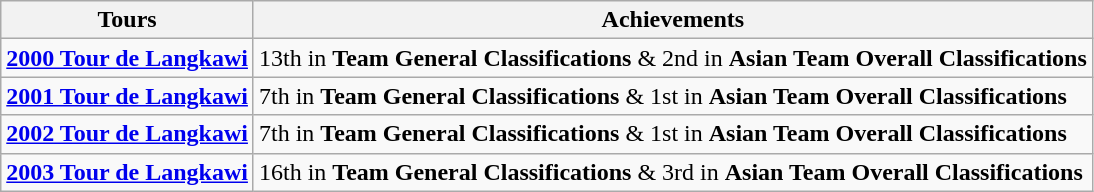<table class="wikitable">
<tr>
<th Align=Left>Tours</th>
<th Align=Left>Achievements</th>
</tr>
<tr>
<td><strong><a href='#'>2000 Tour de Langkawi</a></strong></td>
<td VAlign=Top>13th in <strong>Team General Classifications</strong> & 2nd in <strong>Asian Team Overall Classifications</strong></td>
</tr>
<tr>
<td VAlign=Top><strong><a href='#'>2001 Tour de Langkawi</a></strong></td>
<td VAlign=Top>7th in <strong>Team General Classifications</strong> & 1st in <strong>Asian Team Overall Classifications</strong></td>
</tr>
<tr>
<td VAlign=Top><strong><a href='#'>2002 Tour de Langkawi</a></strong></td>
<td VAlign=Top>7th in <strong>Team General Classifications</strong> & 1st in <strong>Asian Team Overall Classifications</strong></td>
</tr>
<tr>
<td VAlign=Top><strong><a href='#'>2003 Tour de Langkawi</a></strong></td>
<td VAlign=Top>16th in <strong>Team General Classifications</strong> & 3rd in <strong>Asian Team Overall Classifications</strong></td>
</tr>
</table>
